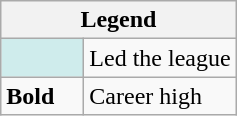<table class="wikitable mw-collapsible mw-collapsed">
<tr>
<th colspan="2">Legend</th>
</tr>
<tr>
<td style="background:#cfecec; width:3em;"></td>
<td>Led the league</td>
</tr>
<tr>
<td><strong>Bold</strong></td>
<td>Career high</td>
</tr>
</table>
